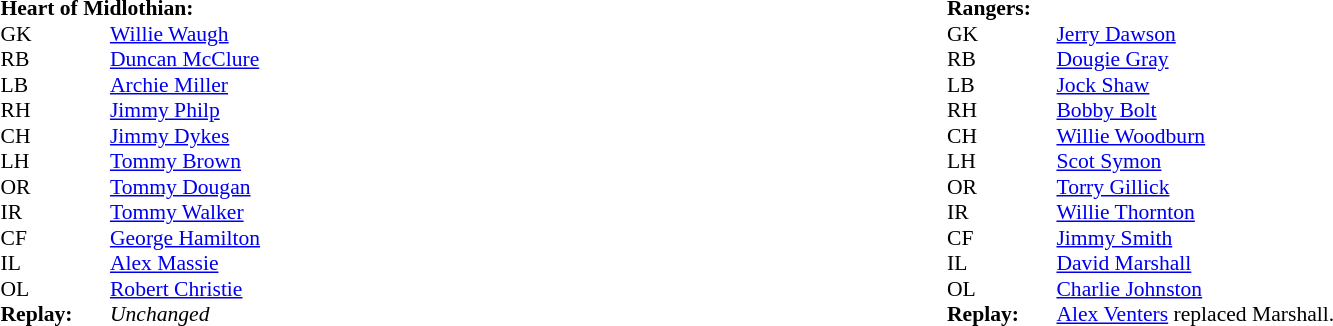<table width="100%">
<tr>
<td valign="top" width="50%"><br><table style="font-size: 90%" cellspacing="0" cellpadding="0">
<tr>
<td colspan="4"><strong>Heart of Midlothian:</strong></td>
</tr>
<tr>
<th width="25"></th>
<th width="25"></th>
</tr>
<tr>
<td>GK</td>
<td></td>
<td><a href='#'>Willie Waugh</a></td>
</tr>
<tr>
<td>RB</td>
<td></td>
<td><a href='#'>Duncan McClure</a></td>
</tr>
<tr>
<td>LB</td>
<td></td>
<td><a href='#'>Archie Miller</a></td>
</tr>
<tr>
<td>RH</td>
<td></td>
<td><a href='#'>Jimmy Philp</a></td>
</tr>
<tr>
<td>CH</td>
<td></td>
<td><a href='#'>Jimmy Dykes</a></td>
</tr>
<tr>
<td>LH</td>
<td></td>
<td><a href='#'>Tommy Brown</a></td>
</tr>
<tr>
<td>OR</td>
<td></td>
<td><a href='#'>Tommy Dougan</a></td>
</tr>
<tr>
<td>IR</td>
<td></td>
<td><a href='#'>Tommy Walker</a></td>
</tr>
<tr>
<td>CF</td>
<td></td>
<td><a href='#'>George Hamilton</a></td>
</tr>
<tr>
<td>IL</td>
<td></td>
<td><a href='#'>Alex Massie</a></td>
</tr>
<tr>
<td>OL</td>
<td></td>
<td><a href='#'>Robert Christie</a></td>
</tr>
<tr>
<td><strong>Replay:</strong></td>
<td></td>
<td><em>Unchanged</em></td>
</tr>
</table>
</td>
<td valign="top" width="50%"><br><table style="font-size: 90%" cellspacing="0" cellpadding="0">
<tr>
<td colspan="4"><strong>Rangers:</strong></td>
</tr>
<tr>
<th width="25"></th>
<th width="25"></th>
</tr>
<tr>
<td>GK</td>
<td></td>
<td><a href='#'>Jerry Dawson</a></td>
</tr>
<tr>
<td>RB</td>
<td></td>
<td><a href='#'>Dougie Gray</a></td>
</tr>
<tr>
<td>LB</td>
<td></td>
<td><a href='#'>Jock Shaw</a></td>
</tr>
<tr>
<td>RH</td>
<td></td>
<td><a href='#'>Bobby Bolt</a></td>
</tr>
<tr>
<td>CH</td>
<td></td>
<td><a href='#'>Willie Woodburn</a></td>
</tr>
<tr>
<td>LH</td>
<td></td>
<td><a href='#'>Scot Symon</a></td>
</tr>
<tr>
<td>OR</td>
<td></td>
<td><a href='#'>Torry Gillick</a></td>
</tr>
<tr>
<td>IR</td>
<td></td>
<td><a href='#'>Willie Thornton</a></td>
</tr>
<tr>
<td>CF</td>
<td></td>
<td><a href='#'>Jimmy Smith</a></td>
</tr>
<tr>
<td>IL</td>
<td></td>
<td><a href='#'>David Marshall</a></td>
</tr>
<tr>
<td>OL</td>
<td></td>
<td><a href='#'>Charlie Johnston</a></td>
</tr>
<tr>
<td><strong>Replay:</strong></td>
<td></td>
<td><a href='#'>Alex Venters</a> replaced Marshall.</td>
</tr>
</table>
</td>
</tr>
</table>
